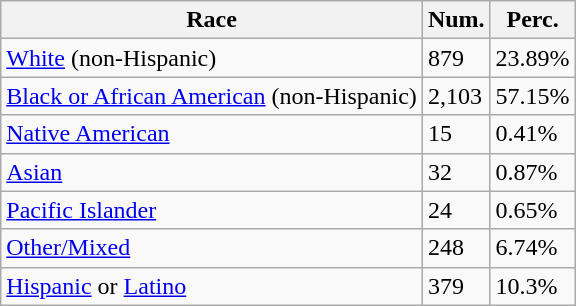<table class="wikitable">
<tr>
<th>Race</th>
<th>Num.</th>
<th>Perc.</th>
</tr>
<tr>
<td><a href='#'>White</a> (non-Hispanic)</td>
<td>879</td>
<td>23.89%</td>
</tr>
<tr>
<td><a href='#'>Black or African American</a> (non-Hispanic)</td>
<td>2,103</td>
<td>57.15%</td>
</tr>
<tr>
<td><a href='#'>Native American</a></td>
<td>15</td>
<td>0.41%</td>
</tr>
<tr>
<td><a href='#'>Asian</a></td>
<td>32</td>
<td>0.87%</td>
</tr>
<tr>
<td><a href='#'>Pacific Islander</a></td>
<td>24</td>
<td>0.65%</td>
</tr>
<tr>
<td><a href='#'>Other/Mixed</a></td>
<td>248</td>
<td>6.74%</td>
</tr>
<tr>
<td><a href='#'>Hispanic</a> or <a href='#'>Latino</a></td>
<td>379</td>
<td>10.3%</td>
</tr>
</table>
